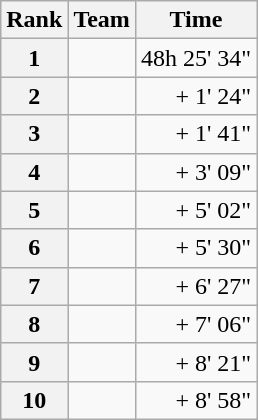<table class="wikitable">
<tr>
<th scope="col">Rank</th>
<th scope="col">Team</th>
<th scope="col">Time</th>
</tr>
<tr>
<th scope="row">1</th>
<td> </td>
<td align="right">48h 25' 34"</td>
</tr>
<tr>
<th scope="row">2</th>
<td> </td>
<td align="right">+ 1' 24"</td>
</tr>
<tr>
<th scope="row">3</th>
<td> </td>
<td align="right">+ 1' 41"</td>
</tr>
<tr>
<th scope="row">4</th>
<td> </td>
<td align="right">+ 3' 09"</td>
</tr>
<tr>
<th scope="row">5</th>
<td> </td>
<td align="right">+ 5' 02"</td>
</tr>
<tr>
<th scope="row">6</th>
<td> </td>
<td align="right">+ 5' 30"</td>
</tr>
<tr>
<th scope="row">7</th>
<td> </td>
<td align="right">+ 6' 27"</td>
</tr>
<tr>
<th scope="row">8</th>
<td> </td>
<td align="right">+ 7' 06"</td>
</tr>
<tr>
<th scope="row">9</th>
<td> </td>
<td align="right">+ 8' 21"</td>
</tr>
<tr>
<th scope="row">10</th>
<td> </td>
<td align="right">+ 8' 58"</td>
</tr>
</table>
